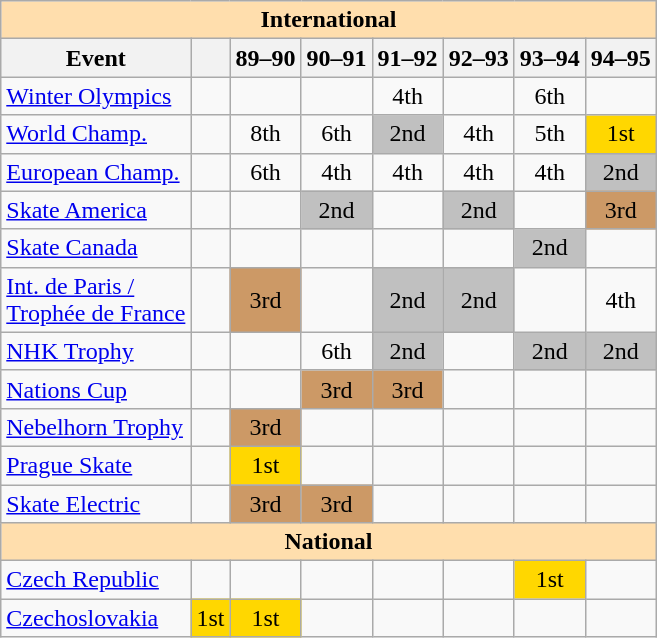<table class="wikitable" style="text-align:center">
<tr>
<th style="background-color: #ffdead; " colspan=8 align=center>International</th>
</tr>
<tr>
<th>Event</th>
<th></th>
<th>89–90</th>
<th>90–91</th>
<th>91–92</th>
<th>92–93</th>
<th>93–94</th>
<th>94–95</th>
</tr>
<tr>
<td align=left><a href='#'>Winter Olympics</a></td>
<td></td>
<td></td>
<td></td>
<td>4th</td>
<td></td>
<td>6th</td>
<td></td>
</tr>
<tr>
<td align=left><a href='#'>World Champ.</a></td>
<td></td>
<td>8th</td>
<td>6th</td>
<td bgcolor=silver>2nd</td>
<td>4th</td>
<td>5th</td>
<td bgcolor=gold>1st</td>
</tr>
<tr>
<td align=left><a href='#'>European Champ.</a></td>
<td></td>
<td>6th</td>
<td>4th</td>
<td>4th</td>
<td>4th</td>
<td>4th</td>
<td bgcolor=silver>2nd</td>
</tr>
<tr>
<td align=left><a href='#'>Skate America</a></td>
<td></td>
<td></td>
<td bgcolor=silver>2nd</td>
<td></td>
<td bgcolor=silver>2nd</td>
<td></td>
<td bgcolor=cc9966>3rd</td>
</tr>
<tr>
<td align=left><a href='#'>Skate Canada</a></td>
<td></td>
<td></td>
<td></td>
<td></td>
<td></td>
<td bgcolor=silver>2nd</td>
<td></td>
</tr>
<tr>
<td align=left><a href='#'>Int. de Paris / <br> Trophée de France</a></td>
<td></td>
<td bgcolor=cc9966>3rd</td>
<td></td>
<td bgcolor=silver>2nd</td>
<td bgcolor=silver>2nd</td>
<td></td>
<td>4th</td>
</tr>
<tr>
<td align=left><a href='#'>NHK Trophy</a></td>
<td></td>
<td></td>
<td>6th</td>
<td bgcolor=silver>2nd</td>
<td></td>
<td bgcolor=silver>2nd</td>
<td bgcolor=silver>2nd</td>
</tr>
<tr>
<td align=left><a href='#'>Nations Cup</a></td>
<td></td>
<td></td>
<td bgcolor=cc9966>3rd</td>
<td bgcolor=cc9966>3rd</td>
<td></td>
<td></td>
<td></td>
</tr>
<tr>
<td align=left><a href='#'>Nebelhorn Trophy</a></td>
<td></td>
<td bgcolor=cc9966>3rd</td>
<td></td>
<td></td>
<td></td>
<td></td>
<td></td>
</tr>
<tr>
<td align=left><a href='#'>Prague Skate</a></td>
<td></td>
<td bgcolor=gold>1st</td>
<td></td>
<td></td>
<td></td>
<td></td>
<td></td>
</tr>
<tr>
<td align=left><a href='#'>Skate Electric</a></td>
<td></td>
<td bgcolor=cc9966>3rd</td>
<td bgcolor=cc9966>3rd</td>
<td></td>
<td></td>
<td></td>
<td></td>
</tr>
<tr>
<th style="background-color: #ffdead; " colspan=8 align=center>National</th>
</tr>
<tr>
<td align=left><a href='#'>Czech Republic</a></td>
<td></td>
<td></td>
<td></td>
<td></td>
<td></td>
<td bgcolor=gold>1st</td>
<td></td>
</tr>
<tr>
<td align=left><a href='#'>Czechoslovakia</a></td>
<td bgcolor=gold>1st</td>
<td bgcolor=gold>1st</td>
<td></td>
<td></td>
<td></td>
<td></td>
<td></td>
</tr>
</table>
